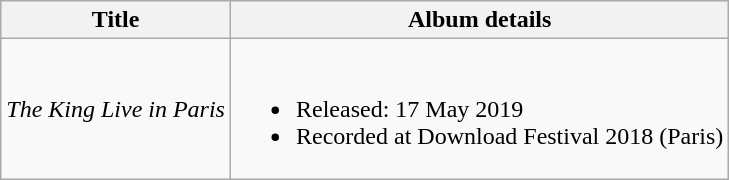<table class="wikitable">
<tr>
<th>Title</th>
<th>Album details</th>
</tr>
<tr>
<td><em>The King Live in Paris</em></td>
<td><br><ul><li>Released: 17 May 2019</li><li>Recorded at Download Festival 2018 (Paris)</li></ul></td>
</tr>
</table>
